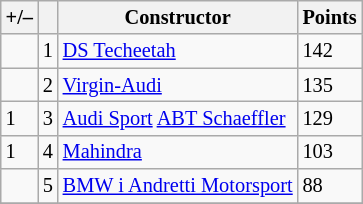<table class="wikitable" style="font-size: 85%">
<tr>
<th scope="col">+/–</th>
<th scope="col"></th>
<th scope="col">Constructor</th>
<th scope="col">Points</th>
</tr>
<tr>
<td align="left"></td>
<td align="center">1</td>
<td> <a href='#'>DS Techeetah</a></td>
<td align="left">142</td>
</tr>
<tr>
<td align="left"></td>
<td align="center">2</td>
<td> <a href='#'>Virgin-Audi</a></td>
<td align="left">135</td>
</tr>
<tr>
<td align="left"> 1</td>
<td align="center">3</td>
<td> <a href='#'>Audi Sport</a> <a href='#'>ABT Schaeffler</a></td>
<td align="left">129</td>
</tr>
<tr>
<td align="left"> 1</td>
<td align="center">4</td>
<td> <a href='#'>Mahindra</a></td>
<td align="left">103</td>
</tr>
<tr>
<td align="left"></td>
<td align="center">5</td>
<td> <a href='#'>BMW i Andretti Motorsport</a></td>
<td align="left">88</td>
</tr>
<tr>
</tr>
</table>
